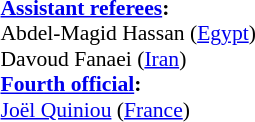<table width=100% style="font-size: 90%">
<tr>
<td><br><strong><a href='#'>Assistant referees</a>:</strong>
<br>Abdel-Magid Hassan (<a href='#'>Egypt</a>)
<br>Davoud Fanaei (<a href='#'>Iran</a>)
<br><strong><a href='#'>Fourth official</a>:</strong>
<br><a href='#'>Joël Quiniou</a> (<a href='#'>France</a>)</td>
</tr>
</table>
